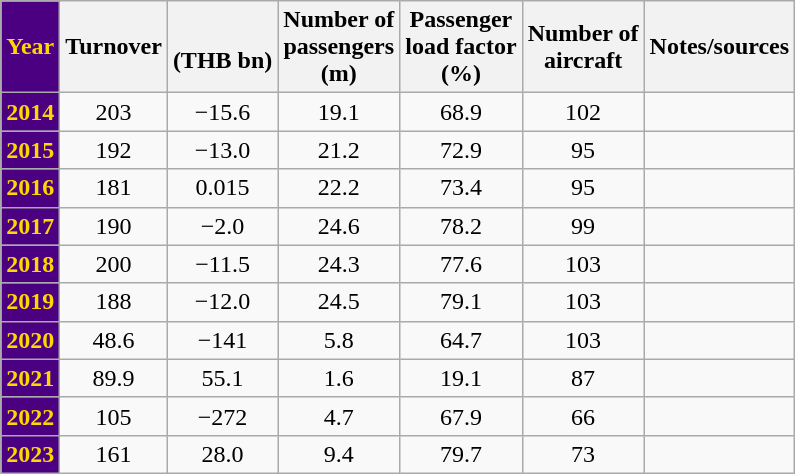<table class="wikitable" style="text-align:center">
<tr>
<th style="background:Indigo;color:gold;">Year</th>
<th>Turnover<br></th>
<th><br>(THB bn)</th>
<th>Number of<br>passengers<br>(m)</th>
<th>Passenger<br>load factor<br>(%)</th>
<th>Number of<br>aircraft</th>
<th>Notes/sources</th>
</tr>
<tr>
<th style="background:Indigo;color:gold;">2014</th>
<td>203</td>
<td><span>−15.6</span></td>
<td>19.1</td>
<td>68.9</td>
<td>102</td>
<td></td>
</tr>
<tr>
<th style="background:Indigo;color:gold;">2015</th>
<td>192</td>
<td><span>−13.0</span></td>
<td>21.2</td>
<td>72.9</td>
<td>95</td>
<td></td>
</tr>
<tr>
<th style="background:Indigo;color:gold;">2016</th>
<td>181</td>
<td>0.015</td>
<td>22.2</td>
<td>73.4</td>
<td>95</td>
<td></td>
</tr>
<tr>
<th style="background:Indigo;color:gold;">2017</th>
<td>190</td>
<td><span>−2.0</span></td>
<td>24.6</td>
<td>78.2</td>
<td>99</td>
<td></td>
</tr>
<tr>
<th style="background:Indigo;color:gold;">2018</th>
<td>200</td>
<td><span>−11.5</span></td>
<td>24.3</td>
<td>77.6</td>
<td>103</td>
<td></td>
</tr>
<tr>
<th style="background:Indigo;color:gold;">2019</th>
<td>188</td>
<td><span>−12.0</span></td>
<td>24.5</td>
<td>79.1</td>
<td>103</td>
<td></td>
</tr>
<tr>
<th style="background:Indigo;color:gold;">2020</th>
<td>48.6</td>
<td><span>−141</span></td>
<td>5.8</td>
<td>64.7</td>
<td>103</td>
<td></td>
</tr>
<tr>
<th style="background:Indigo;color:gold;">2021</th>
<td>89.9</td>
<td>55.1</td>
<td>1.6</td>
<td>19.1</td>
<td>87</td>
<td></td>
</tr>
<tr>
<th style="background:Indigo;color:gold;">2022</th>
<td>105</td>
<td><span>−272</span></td>
<td>4.7</td>
<td>67.9</td>
<td>66</td>
<td></td>
</tr>
<tr>
<th style="background:Indigo;color:gold;">2023</th>
<td>161</td>
<td>28.0</td>
<td>9.4</td>
<td>79.7</td>
<td>73</td>
<td></td>
</tr>
</table>
